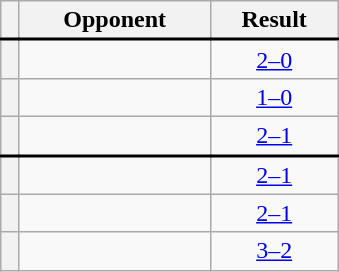<table class="wikitable plainrowheaders" style="text-align:center;margin-left:1em;float:right;clear:right;min-width:226px">
<tr>
<th scope="col"></th>
<th scope="col">Opponent</th>
<th scope="col">Result</th>
</tr>
<tr style="border-top:2px solid black">
<th scope="row" style="text-align:center"></th>
<td align="left"></td>
<td><a href='#'>2–0</a></td>
</tr>
<tr>
<th scope="row" style="text-align:center"></th>
<td align="left"></td>
<td><a href='#'>1–0</a></td>
</tr>
<tr>
<th scope="row" style="text-align:center"></th>
<td align="left"></td>
<td><a href='#'>2–1</a></td>
</tr>
<tr style="border-top:2px solid black">
<th scope="row" style="text-align:center"></th>
<td align="left"></td>
<td><a href='#'>2–1</a></td>
</tr>
<tr>
<th scope="row" style="text-align:center"></th>
<td align="left"></td>
<td><a href='#'>2–1</a></td>
</tr>
<tr>
<th scope="row" style="text-align:center"></th>
<td align="left"></td>
<td><a href='#'>3–2</a></td>
</tr>
</table>
